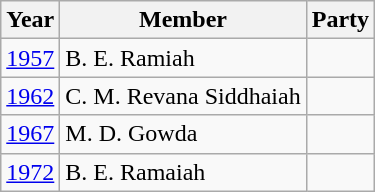<table class="wikitable sortable">
<tr>
<th>Year</th>
<th>Member</th>
<th colspan="2">Party</th>
</tr>
<tr>
<td><a href='#'>1957</a></td>
<td>B. E. Ramiah</td>
<td></td>
</tr>
<tr>
<td><a href='#'>1962</a></td>
<td>C. M. Revana Siddhaiah</td>
<td></td>
</tr>
<tr>
<td><a href='#'>1967</a></td>
<td>M. D. Gowda</td>
<td></td>
</tr>
<tr>
<td><a href='#'>1972</a></td>
<td>B. E. Ramaiah</td>
</tr>
</table>
